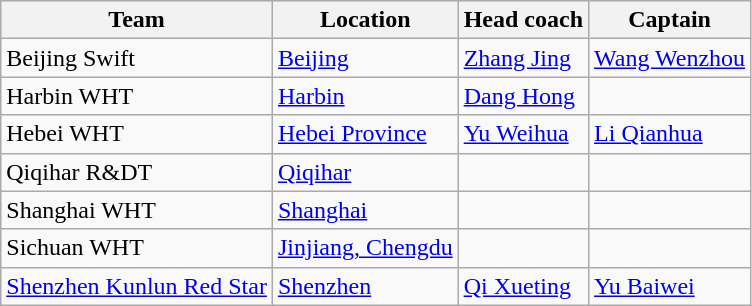<table class="wikitable sortable" width="" 85%">
<tr style="background:#efefef;">
<th>Team</th>
<th>Location</th>
<th>Head coach</th>
<th>Captain</th>
</tr>
<tr>
<td>Beijing Swift</td>
<td><a href='#'>Beijing</a></td>
<td><a href='#'>Zhang Jing</a></td>
<td><a href='#'>Wang Wenzhou</a></td>
</tr>
<tr>
<td>Harbin WHT</td>
<td><a href='#'>Harbin</a></td>
<td><a href='#'>Dang Hong</a></td>
<td></td>
</tr>
<tr>
<td>Hebei WHT</td>
<td><a href='#'>Hebei Province</a></td>
<td><a href='#'>Yu Weihua</a></td>
<td><a href='#'>Li Qianhua</a></td>
</tr>
<tr>
<td>Qiqihar R&DT</td>
<td><a href='#'>Qiqihar</a></td>
<td></td>
<td></td>
</tr>
<tr>
<td>Shanghai WHT</td>
<td><a href='#'>Shanghai</a></td>
<td></td>
<td></td>
</tr>
<tr>
<td>Sichuan WHT</td>
<td><a href='#'>Jinjiang, Chengdu</a></td>
<td></td>
<td></td>
</tr>
<tr>
<td><a href='#'>Shenzhen Kunlun Red Star</a></td>
<td><a href='#'>Shenzhen</a></td>
<td><a href='#'>Qi Xueting</a></td>
<td><a href='#'>Yu Baiwei</a></td>
</tr>
</table>
